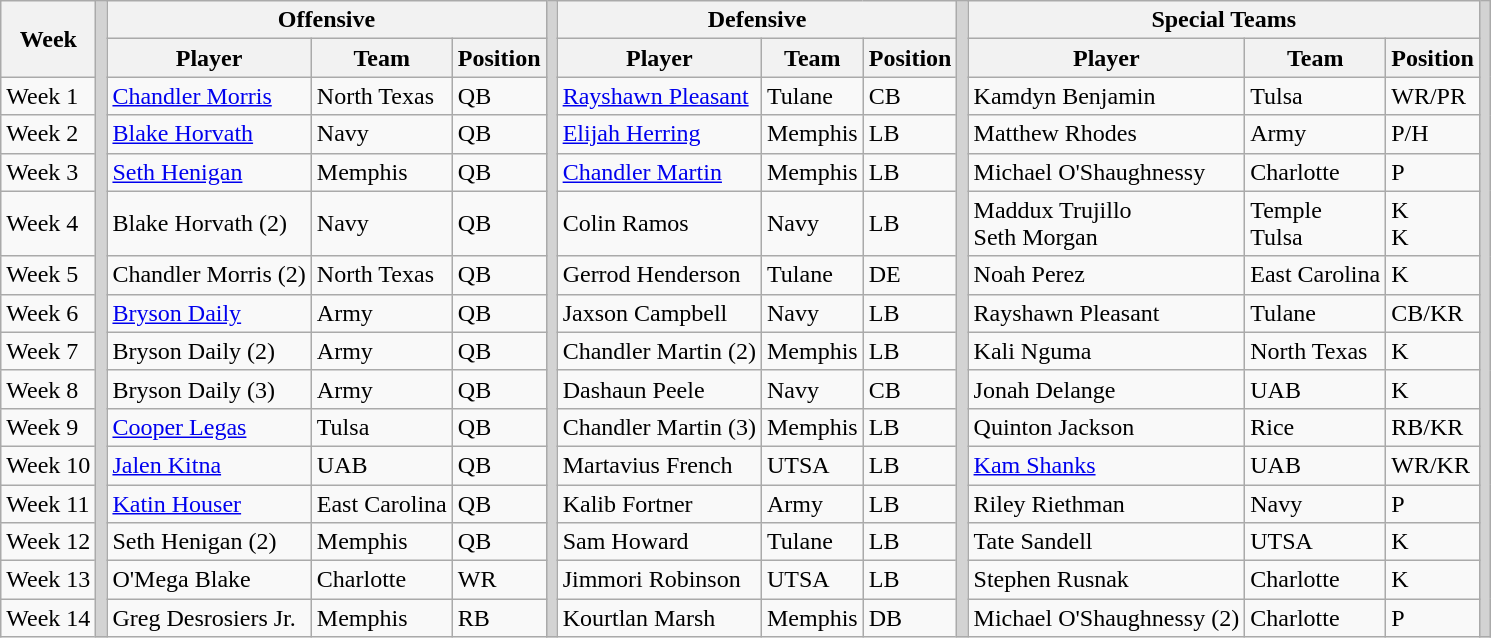<table class="wikitable" border="1">
<tr>
<th rowspan="2">Week</th>
<th rowSpan="16" style="background-color:lightgrey;"></th>
<th colspan="3">Offensive</th>
<th rowSpan="16" style="background-color:lightgrey;"></th>
<th colspan="3">Defensive</th>
<th rowSpan="16" style="background-color:lightgrey;"></th>
<th colspan="3">Special Teams</th>
<th rowSpan="16" style="background-color:lightgrey;"></th>
</tr>
<tr>
<th>Player</th>
<th>Team</th>
<th>Position</th>
<th>Player</th>
<th>Team</th>
<th>Position</th>
<th>Player</th>
<th>Team</th>
<th>Position</th>
</tr>
<tr>
<td>Week 1</td>
<td><a href='#'>Chandler Morris</a></td>
<td>North Texas</td>
<td>QB</td>
<td><a href='#'>Rayshawn Pleasant</a></td>
<td>Tulane</td>
<td>CB</td>
<td>Kamdyn Benjamin</td>
<td>Tulsa</td>
<td>WR/PR</td>
</tr>
<tr>
<td>Week 2</td>
<td><a href='#'>Blake Horvath</a></td>
<td>Navy</td>
<td>QB</td>
<td><a href='#'>Elijah Herring</a></td>
<td>Memphis</td>
<td>LB</td>
<td>Matthew Rhodes</td>
<td>Army</td>
<td>P/H</td>
</tr>
<tr>
<td>Week 3</td>
<td><a href='#'>Seth Henigan</a></td>
<td>Memphis</td>
<td>QB</td>
<td><a href='#'>Chandler Martin</a></td>
<td>Memphis</td>
<td>LB</td>
<td>Michael O'Shaughnessy</td>
<td>Charlotte</td>
<td>P</td>
</tr>
<tr>
<td>Week 4</td>
<td>Blake Horvath (2)</td>
<td>Navy</td>
<td>QB</td>
<td>Colin Ramos</td>
<td>Navy</td>
<td>LB</td>
<td>Maddux Trujillo<br>Seth Morgan</td>
<td>Temple<br>Tulsa</td>
<td>K<br>K</td>
</tr>
<tr>
<td>Week 5</td>
<td>Chandler Morris (2)</td>
<td>North Texas</td>
<td>QB</td>
<td>Gerrod Henderson</td>
<td>Tulane</td>
<td>DE</td>
<td>Noah Perez</td>
<td>East Carolina</td>
<td>K</td>
</tr>
<tr>
<td>Week 6</td>
<td><a href='#'>Bryson Daily</a></td>
<td>Army</td>
<td>QB</td>
<td>Jaxson Campbell</td>
<td>Navy</td>
<td>LB</td>
<td>Rayshawn Pleasant</td>
<td>Tulane</td>
<td>CB/KR</td>
</tr>
<tr>
<td>Week 7</td>
<td>Bryson Daily (2)</td>
<td>Army</td>
<td>QB</td>
<td>Chandler Martin (2)</td>
<td>Memphis</td>
<td>LB</td>
<td>Kali Nguma</td>
<td>North Texas</td>
<td>K</td>
</tr>
<tr>
<td>Week 8</td>
<td>Bryson Daily (3)</td>
<td>Army</td>
<td>QB</td>
<td>Dashaun Peele</td>
<td>Navy</td>
<td>CB</td>
<td>Jonah Delange</td>
<td>UAB</td>
<td>K</td>
</tr>
<tr>
<td>Week 9</td>
<td><a href='#'>Cooper Legas</a></td>
<td>Tulsa</td>
<td>QB</td>
<td>Chandler Martin (3)</td>
<td>Memphis</td>
<td>LB</td>
<td>Quinton Jackson</td>
<td>Rice</td>
<td>RB/KR</td>
</tr>
<tr>
<td>Week 10</td>
<td><a href='#'>Jalen Kitna</a></td>
<td>UAB</td>
<td>QB</td>
<td>Martavius French</td>
<td>UTSA</td>
<td>LB</td>
<td><a href='#'>Kam Shanks</a></td>
<td>UAB</td>
<td>WR/KR</td>
</tr>
<tr>
<td>Week 11</td>
<td><a href='#'>Katin Houser</a></td>
<td>East Carolina</td>
<td>QB</td>
<td>Kalib Fortner</td>
<td>Army</td>
<td>LB</td>
<td>Riley Riethman</td>
<td>Navy</td>
<td>P</td>
</tr>
<tr>
<td>Week 12</td>
<td>Seth Henigan (2)</td>
<td>Memphis</td>
<td>QB</td>
<td>Sam Howard</td>
<td>Tulane</td>
<td>LB</td>
<td>Tate Sandell</td>
<td>UTSA</td>
<td>K</td>
</tr>
<tr>
<td>Week 13</td>
<td>O'Mega Blake</td>
<td>Charlotte</td>
<td>WR</td>
<td>Jimmori Robinson</td>
<td>UTSA</td>
<td>LB</td>
<td>Stephen Rusnak</td>
<td>Charlotte</td>
<td>K</td>
</tr>
<tr>
<td>Week 14</td>
<td>Greg Desrosiers Jr.</td>
<td>Memphis</td>
<td>RB</td>
<td>Kourtlan Marsh</td>
<td>Memphis</td>
<td>DB</td>
<td>Michael O'Shaughnessy (2)</td>
<td>Charlotte</td>
<td>P</td>
</tr>
</table>
